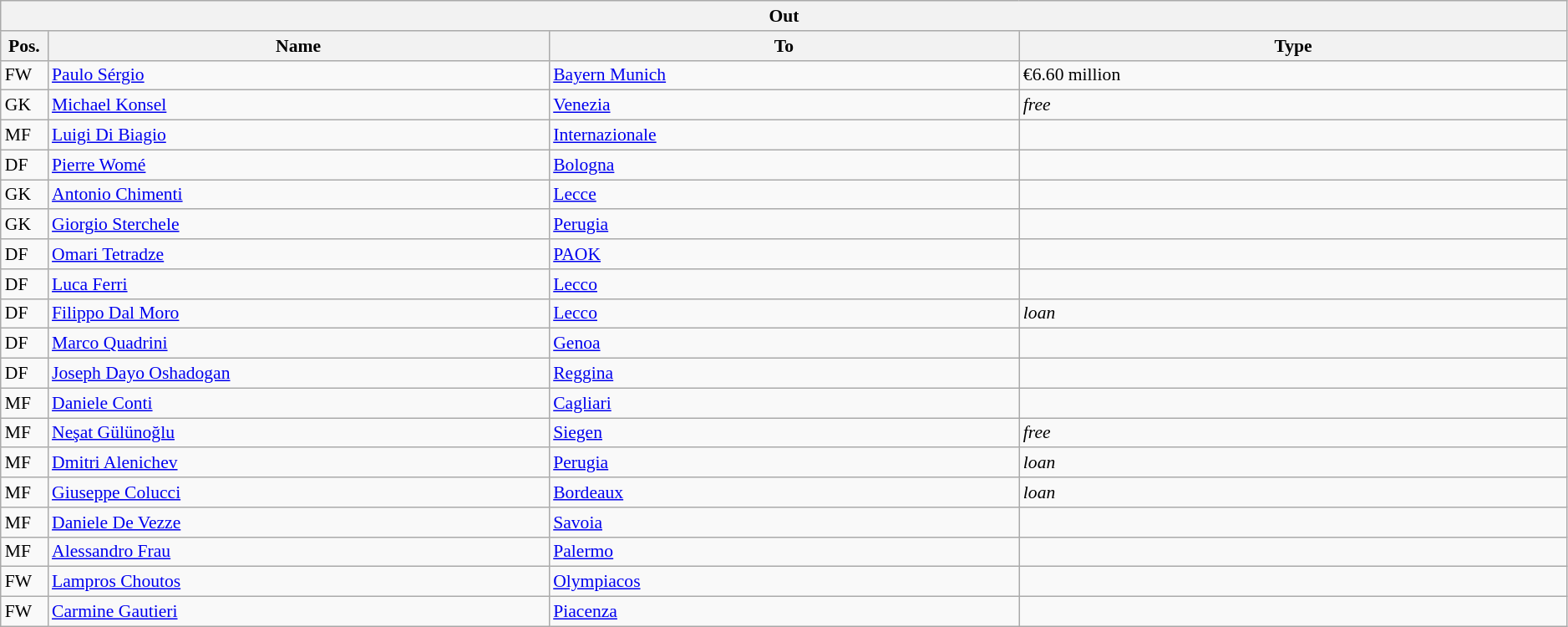<table class="wikitable" style="font-size:90%; width:99%">
<tr>
<th colspan="4">Out</th>
</tr>
<tr>
<th width=3%>Pos.</th>
<th width=32%>Name</th>
<th width=30%>To</th>
<th width=35%>Type</th>
</tr>
<tr>
<td>FW</td>
<td><a href='#'>Paulo Sérgio</a></td>
<td><a href='#'>Bayern Munich</a></td>
<td>€6.60 million</td>
</tr>
<tr>
<td>GK</td>
<td><a href='#'>Michael Konsel</a></td>
<td><a href='#'>Venezia</a></td>
<td><em>free</em></td>
</tr>
<tr>
<td>MF</td>
<td><a href='#'>Luigi Di Biagio</a></td>
<td><a href='#'>Internazionale</a></td>
<td></td>
</tr>
<tr>
<td>DF</td>
<td><a href='#'>Pierre Womé</a></td>
<td><a href='#'>Bologna</a></td>
<td></td>
</tr>
<tr>
<td>GK</td>
<td><a href='#'>Antonio Chimenti</a></td>
<td><a href='#'>Lecce</a></td>
<td></td>
</tr>
<tr>
<td>GK</td>
<td><a href='#'>Giorgio Sterchele</a></td>
<td><a href='#'>Perugia</a></td>
<td></td>
</tr>
<tr>
<td>DF</td>
<td><a href='#'>Omari Tetradze</a></td>
<td><a href='#'>PAOK</a></td>
<td></td>
</tr>
<tr>
<td>DF</td>
<td><a href='#'>Luca Ferri</a></td>
<td><a href='#'>Lecco</a></td>
<td></td>
</tr>
<tr>
<td>DF</td>
<td><a href='#'>Filippo Dal Moro</a></td>
<td><a href='#'>Lecco</a></td>
<td><em>loan</em></td>
</tr>
<tr>
<td>DF</td>
<td><a href='#'>Marco Quadrini</a></td>
<td><a href='#'>Genoa</a></td>
<td></td>
</tr>
<tr>
<td>DF</td>
<td><a href='#'>Joseph Dayo Oshadogan</a></td>
<td><a href='#'>Reggina</a></td>
<td></td>
</tr>
<tr>
<td>MF</td>
<td><a href='#'>Daniele Conti</a></td>
<td><a href='#'>Cagliari</a></td>
<td></td>
</tr>
<tr>
<td>MF</td>
<td><a href='#'>Neşat Gülünoğlu</a></td>
<td><a href='#'>Siegen</a></td>
<td><em>free</em></td>
</tr>
<tr>
<td>MF</td>
<td><a href='#'>Dmitri Alenichev</a></td>
<td><a href='#'>Perugia</a></td>
<td><em>loan</em></td>
</tr>
<tr>
<td>MF</td>
<td><a href='#'>Giuseppe Colucci</a></td>
<td><a href='#'>Bordeaux</a></td>
<td><em>loan</em></td>
</tr>
<tr>
<td>MF</td>
<td><a href='#'>Daniele De Vezze</a></td>
<td><a href='#'>Savoia</a></td>
<td></td>
</tr>
<tr>
<td>MF</td>
<td><a href='#'>Alessandro Frau</a></td>
<td><a href='#'>Palermo</a></td>
<td></td>
</tr>
<tr>
<td>FW</td>
<td><a href='#'>Lampros Choutos</a></td>
<td><a href='#'>Olympiacos</a></td>
<td></td>
</tr>
<tr>
<td>FW</td>
<td><a href='#'>Carmine Gautieri</a></td>
<td><a href='#'>Piacenza</a></td>
<td></td>
</tr>
</table>
